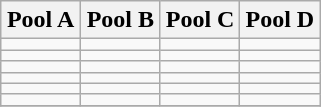<table class="wikitable">
<tr>
<th width=25%>Pool A</th>
<th width=25%>Pool B</th>
<th width=25%>Pool C</th>
<th width=25%>Pool D</th>
</tr>
<tr>
<td></td>
<td></td>
<td></td>
<td></td>
</tr>
<tr>
<td></td>
<td></td>
<td></td>
<td></td>
</tr>
<tr>
<td></td>
<td></td>
<td></td>
<td></td>
</tr>
<tr>
<td></td>
<td></td>
<td></td>
<td></td>
</tr>
<tr>
<td></td>
<td></td>
<td></td>
<td></td>
</tr>
<tr>
<td></td>
<td></td>
<td></td>
<td></td>
</tr>
<tr>
</tr>
</table>
